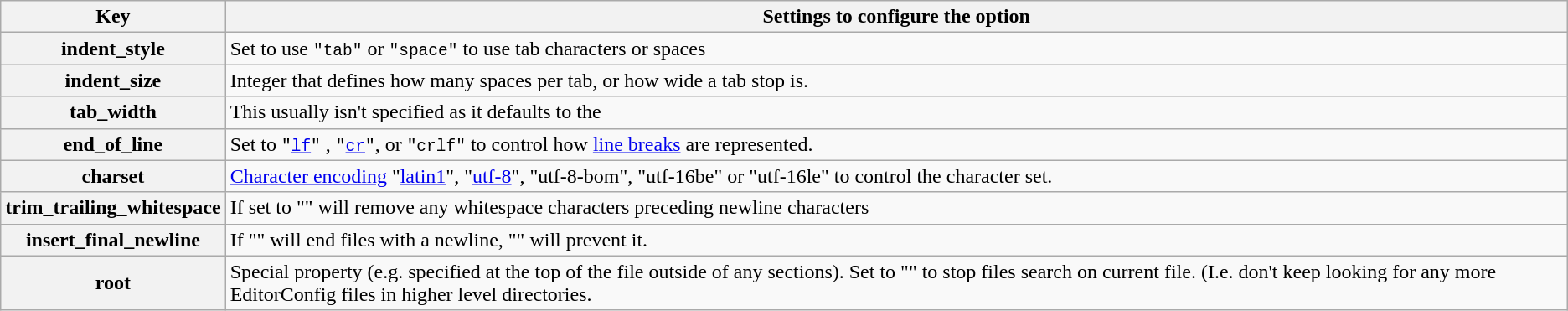<table class="wikitable">
<tr>
<th>Key</th>
<th>Settings to configure the option</th>
</tr>
<tr>
<th>indent_style</th>
<td>Set to use  <kbd>"tab"</kbd> or <kbd>"space"</kbd> to use tab characters or spaces</td>
</tr>
<tr>
<th>indent_size</th>
<td>Integer that defines how many spaces per tab, or how wide a tab stop is.</td>
</tr>
<tr>
<th>tab_width</th>
<td>This usually isn't specified as it defaults to the </td>
</tr>
<tr>
<th>end_of_line</th>
<td>Set to <kbd>"<a href='#'>lf</a>"</kbd> , <kbd>"<a href='#'>cr</a>"</kbd>, or <kbd>"crlf"</kbd> to control how <a href='#'>line breaks</a> are represented.</td>
</tr>
<tr>
<th>charset</th>
<td><a href='#'>Character encoding</a> "<a href='#'>latin1</a>", "<a href='#'>utf-8</a>", "utf-8-bom", "utf-16be" or "utf-16le" to control the character set.</td>
</tr>
<tr>
<th>trim_trailing_whitespace</th>
<td>If set to "" will remove any whitespace characters preceding newline characters</td>
</tr>
<tr>
<th>insert_final_newline</th>
<td>If "" will end files with a newline, "" will prevent it.</td>
</tr>
<tr>
<th>root</th>
<td>Special property (e.g. specified at the top of the file outside of any sections). Set to "" to stop  files search on current file. (I.e. don't keep looking for any more EditorConfig files in higher level directories.</td>
</tr>
</table>
